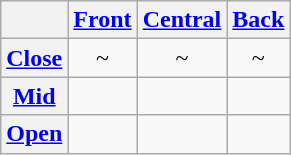<table class="wikitable">
<tr>
<th></th>
<th align="center"><a href='#'>Front</a></th>
<th align="center"><a href='#'>Central</a></th>
<th><a href='#'>Back</a></th>
</tr>
<tr align="center">
<th><a href='#'>Close</a></th>
<td>~</td>
<td>~</td>
<td>~</td>
</tr>
<tr align="center">
<th><a href='#'>Mid</a></th>
<td></td>
<td></td>
<td></td>
</tr>
<tr align="center">
<th><a href='#'>Open</a></th>
<td></td>
<td></td>
<td></td>
</tr>
</table>
